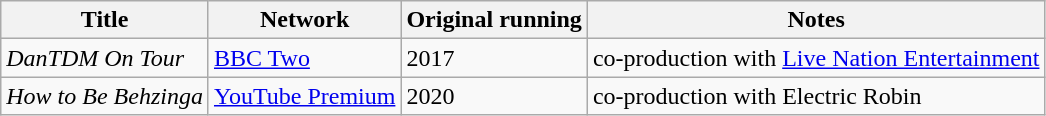<table class="wikitable sortable">
<tr>
<th>Title</th>
<th>Network</th>
<th>Original running</th>
<th>Notes</th>
</tr>
<tr>
<td><em>DanTDM On Tour</em></td>
<td><a href='#'>BBC Two</a></td>
<td>2017</td>
<td>co-production with <a href='#'>Live Nation Entertainment</a></td>
</tr>
<tr>
<td><em>How to Be Behzinga</em></td>
<td><a href='#'>YouTube Premium</a></td>
<td>2020</td>
<td>co-production with Electric Robin</td>
</tr>
</table>
